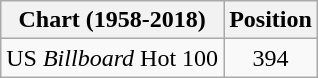<table class="wikitable plainrowheaders">
<tr>
<th>Chart (1958-2018)</th>
<th>Position</th>
</tr>
<tr>
<td>US <em>Billboard</em> Hot 100</td>
<td style="text-align:center;">394</td>
</tr>
</table>
